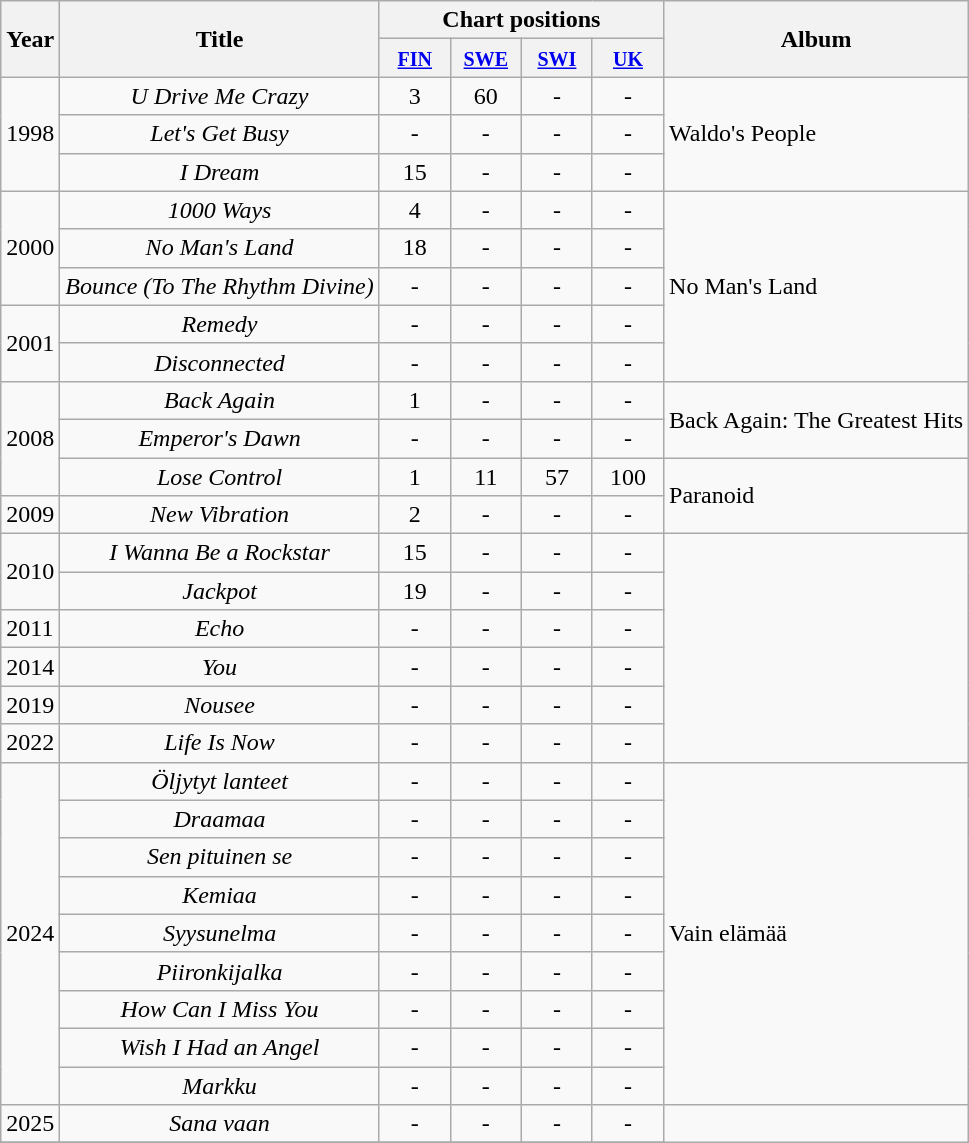<table class="wikitable">
<tr>
<th rowspan="2">Year</th>
<th rowspan="2">Title</th>
<th colspan="4">Chart positions</th>
<th rowspan="2">Album</th>
</tr>
<tr>
<th width="40"><small><a href='#'>FIN</a></small></th>
<th width="40"><small><a href='#'>SWE</a></small></th>
<th width="40"><small><a href='#'>SWI</a></small></th>
<th width="40"><small><a href='#'>UK</a></small> </th>
</tr>
<tr>
<td rowspan="3">1998</td>
<td align="center"><em>U Drive Me Crazy</em></td>
<td align="center">3</td>
<td align="center">60</td>
<td align="center">-</td>
<td align="center">-</td>
<td rowspan="3">Waldo's People</td>
</tr>
<tr>
<td align="center"><em>Let's Get Busy</em></td>
<td align="center">-</td>
<td align="center">-</td>
<td align="center">-</td>
<td align="center">-</td>
</tr>
<tr>
<td align="center"><em>I Dream</em></td>
<td align="center">15</td>
<td align="center">-</td>
<td align="center">-</td>
<td align="center">-</td>
</tr>
<tr>
<td rowspan="3">2000</td>
<td align="center"><em>1000 Ways</em></td>
<td align="center">4</td>
<td align="center">-</td>
<td align="center">-</td>
<td align="center">-</td>
<td rowspan="5">No Man's Land</td>
</tr>
<tr>
<td align="center"><em>No Man's Land</em></td>
<td align="center">18</td>
<td align="center">-</td>
<td align="center">-</td>
<td align="center">-</td>
</tr>
<tr>
<td align="center"><em>Bounce (To The Rhythm Divine)</em></td>
<td align="center">-</td>
<td align="center">-</td>
<td align="center">-</td>
<td align="center">-</td>
</tr>
<tr>
<td rowspan="2">2001</td>
<td align="center"><em>Remedy</em></td>
<td align="center">-</td>
<td align="center">-</td>
<td align="center">-</td>
<td align="center">-</td>
</tr>
<tr>
<td align="center"><em>Disconnected</em></td>
<td align="center">-</td>
<td align="center">-</td>
<td align="center">-</td>
<td align="center">-</td>
</tr>
<tr>
<td rowspan="3">2008</td>
<td align="center"><em>Back Again</em></td>
<td align="center">1</td>
<td align="center">-</td>
<td align="center">-</td>
<td align="center">-</td>
<td rowspan="2">Back Again: The Greatest Hits</td>
</tr>
<tr>
<td align="center"><em>Emperor's Dawn</em></td>
<td align="center">-</td>
<td align="center">-</td>
<td align="center">-</td>
<td align="center">-</td>
</tr>
<tr>
<td align="center"><em>Lose Control</em></td>
<td align="center">1</td>
<td align="center">11</td>
<td align="center">57</td>
<td align="center">100</td>
<td rowspan="2">Paranoid</td>
</tr>
<tr>
<td rowspan="1">2009</td>
<td align="center"><em>New Vibration</em></td>
<td align="center">2</td>
<td align="center">-</td>
<td align="center">-</td>
<td align="center">-</td>
</tr>
<tr>
<td rowspan="2">2010</td>
<td align="center"><em>I Wanna Be a Rockstar</em></td>
<td align="center">15</td>
<td align="center">-</td>
<td align="center">-</td>
<td align="center">-</td>
<td rowspan="6"></td>
</tr>
<tr>
<td align="center"><em>Jackpot</em></td>
<td align="center">19</td>
<td align="center">-</td>
<td align="center">-</td>
<td align="center">-</td>
</tr>
<tr>
<td rowspan="1">2011</td>
<td align="center"><em>Echo</em></td>
<td align="center">-</td>
<td align="center">-</td>
<td align="center">-</td>
<td align="center">-</td>
</tr>
<tr>
<td rowspan="1">2014</td>
<td align="center"><em>You</em></td>
<td align="center">-</td>
<td align="center">-</td>
<td align="center">-</td>
<td align="center">-</td>
</tr>
<tr>
<td rowspan="1">2019</td>
<td align="center"><em>Nousee</em></td>
<td align="center">-</td>
<td align="center">-</td>
<td align="center">-</td>
<td align="center">-</td>
</tr>
<tr>
<td rowspan="1">2022</td>
<td align="center"><em>Life Is Now</em></td>
<td align="center">-</td>
<td align="center">-</td>
<td align="center">-</td>
<td align="center">-</td>
</tr>
<tr>
<td rowspan="9">2024</td>
<td align="center"><em>Öljytyt lanteet</em></td>
<td align="center">-</td>
<td align="center">-</td>
<td align="center">-</td>
<td align="center">-</td>
<td rowspan="9">Vain elämää</td>
</tr>
<tr>
<td align="center"><em>Draamaa</em></td>
<td align="center">-</td>
<td align="center">-</td>
<td align="center">-</td>
<td align="center">-</td>
</tr>
<tr>
<td align="center"><em>Sen pituinen se</em></td>
<td align="center">-</td>
<td align="center">-</td>
<td align="center">-</td>
<td align="center">-</td>
</tr>
<tr>
<td align="center"><em>Kemiaa</em></td>
<td align="center">-</td>
<td align="center">-</td>
<td align="center">-</td>
<td align="center">-</td>
</tr>
<tr>
<td align="center"><em>Syysunelma</em></td>
<td align="center">-</td>
<td align="center">-</td>
<td align="center">-</td>
<td align="center">-</td>
</tr>
<tr>
<td align="center"><em>Piironkijalka</em></td>
<td align="center">-</td>
<td align="center">-</td>
<td align="center">-</td>
<td align="center">-</td>
</tr>
<tr>
<td align="center"><em>How Can I Miss You</em></td>
<td align="center">-</td>
<td align="center">-</td>
<td align="center">-</td>
<td align="center">-</td>
</tr>
<tr>
<td align="center"><em>Wish I Had an Angel</em></td>
<td align="center">-</td>
<td align="center">-</td>
<td align="center">-</td>
<td align="center">-</td>
</tr>
<tr>
<td align="center"><em>Markku</em></td>
<td align="center">-</td>
<td align="center">-</td>
<td align="center">-</td>
<td align="center">-</td>
</tr>
<tr>
<td rowspan="1">2025</td>
<td align="center"><em>Sana vaan</em></td>
<td align="center">-</td>
<td align="center">-</td>
<td align="center">-</td>
<td align="center">-</td>
</tr>
<tr>
</tr>
</table>
